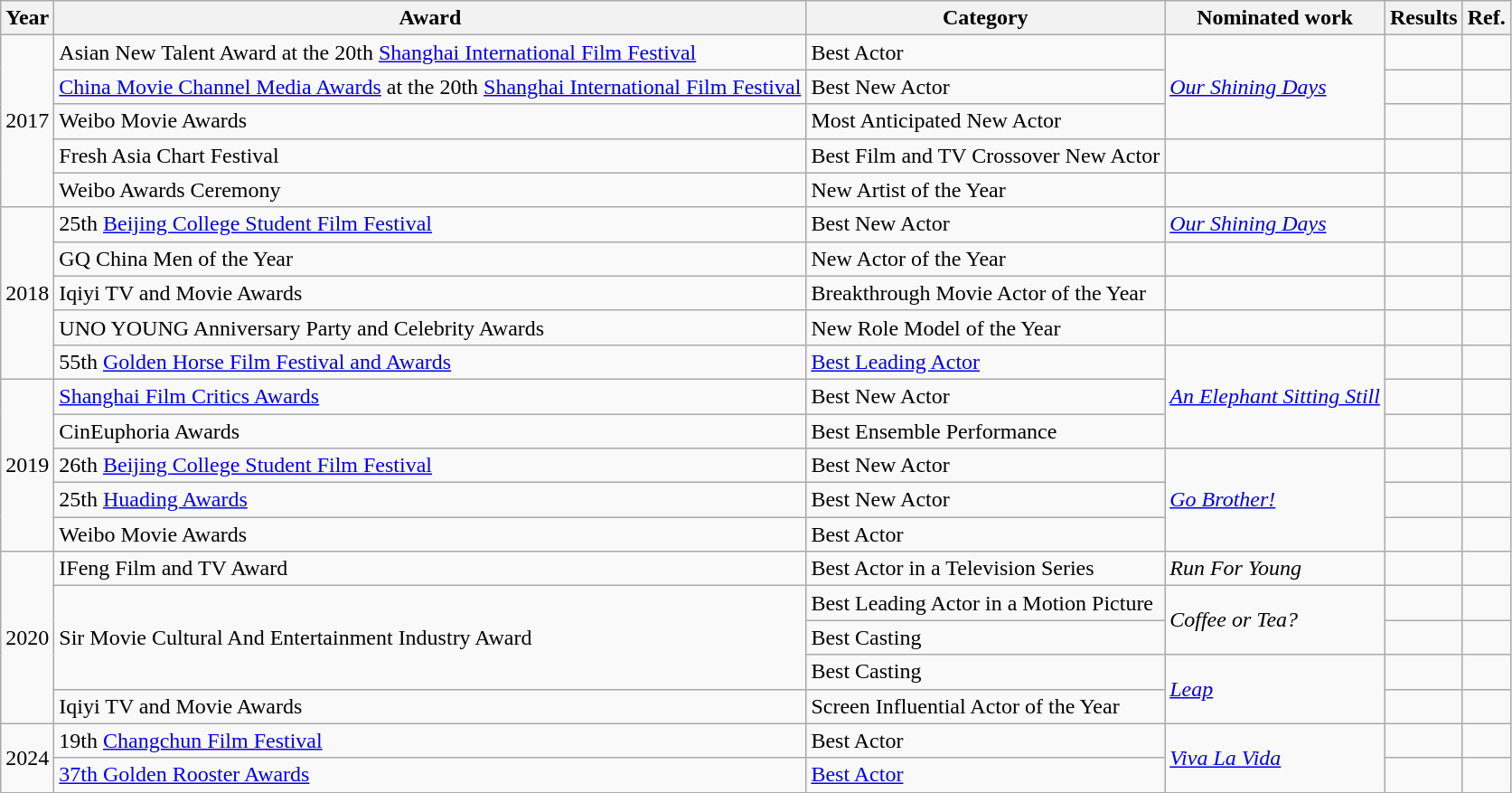<table class="wikitable">
<tr>
<th>Year</th>
<th>Award</th>
<th>Category</th>
<th>Nominated work</th>
<th>Results</th>
<th>Ref.</th>
</tr>
<tr>
<td rowspan="5">2017</td>
<td>Asian New Talent Award at the 20th <a href='#'>Shanghai International Film Festival</a></td>
<td>Best Actor</td>
<td rowspan="3"><em><a href='#'>Our Shining Days</a></em></td>
<td></td>
<td></td>
</tr>
<tr>
<td><a href='#'>China Movie Channel Media Awards</a> at the 20th <a href='#'>Shanghai International Film Festival</a></td>
<td>Best New Actor</td>
<td></td>
<td></td>
</tr>
<tr>
<td>Weibo Movie Awards</td>
<td>Most Anticipated New Actor</td>
<td></td>
<td></td>
</tr>
<tr>
<td>Fresh Asia Chart Festival</td>
<td>Best Film and TV Crossover New Actor</td>
<td></td>
<td></td>
<td></td>
</tr>
<tr>
<td>Weibo Awards Ceremony</td>
<td>New Artist of the Year</td>
<td></td>
<td></td>
<td></td>
</tr>
<tr>
<td rowspan="5">2018</td>
<td>25th <a href='#'>Beijing College Student Film Festival</a></td>
<td>Best New Actor</td>
<td><em><a href='#'>Our Shining Days</a></em></td>
<td></td>
<td></td>
</tr>
<tr>
<td>GQ China Men of the Year</td>
<td>New Actor of the Year</td>
<td></td>
<td></td>
<td></td>
</tr>
<tr>
<td>Iqiyi TV and Movie Awards</td>
<td>Breakthrough Movie Actor of the Year</td>
<td></td>
<td></td>
<td></td>
</tr>
<tr>
<td>UNO YOUNG Anniversary Party and Celebrity Awards</td>
<td>New Role Model of the Year</td>
<td></td>
<td></td>
<td></td>
</tr>
<tr>
<td>55th <a href='#'>Golden Horse Film Festival and Awards</a></td>
<td><a href='#'>Best Leading Actor</a></td>
<td rowspan="3"><em><a href='#'>An Elephant Sitting Still</a></em></td>
<td></td>
<td></td>
</tr>
<tr>
<td rowspan="5">2019</td>
<td><a href='#'>Shanghai Film Critics Awards</a></td>
<td>Best New Actor</td>
<td></td>
<td></td>
</tr>
<tr>
<td>CinEuphoria Awards</td>
<td>Best Ensemble Performance</td>
<td></td>
<td></td>
</tr>
<tr>
<td>26th <a href='#'>Beijing College Student Film Festival</a></td>
<td>Best New Actor</td>
<td rowspan="3"><em><a href='#'>Go Brother!</a></em></td>
<td></td>
<td></td>
</tr>
<tr>
<td>25th <a href='#'>Huading Awards</a></td>
<td>Best New Actor</td>
<td></td>
<td></td>
</tr>
<tr>
<td>Weibo Movie Awards</td>
<td>Best Actor</td>
<td></td>
<td></td>
</tr>
<tr>
<td rowspan="5">2020</td>
<td>IFeng Film and TV Award</td>
<td>Best Actor in a Television Series</td>
<td><em>Run For Young</em></td>
<td></td>
<td></td>
</tr>
<tr>
<td rowspan="3">Sir Movie Cultural And Entertainment Industry Award</td>
<td>Best Leading Actor in a Motion Picture</td>
<td rowspan="2"><em>Coffee or Tea?</em></td>
<td></td>
<td></td>
</tr>
<tr>
<td>Best Casting</td>
<td></td>
<td></td>
</tr>
<tr>
<td>Best Casting</td>
<td rowspan="2"><em><a href='#'>Leap</a></em></td>
<td></td>
<td></td>
</tr>
<tr>
<td>Iqiyi TV and Movie Awards</td>
<td>Screen Influential Actor of the Year</td>
<td></td>
<td></td>
</tr>
<tr>
<td rowspan="2">2024</td>
<td>19th <a href='#'>Changchun Film Festival</a></td>
<td rowspan="1">Best Actor</td>
<td rowspan="2"><em><a href='#'>Viva La Vida</a></em></td>
<td></td>
<td></td>
</tr>
<tr>
<td><a href='#'>37th Golden Rooster Awards</a></td>
<td><a href='#'>Best Actor</a></td>
<td></td>
<td></td>
</tr>
<tr>
</tr>
</table>
